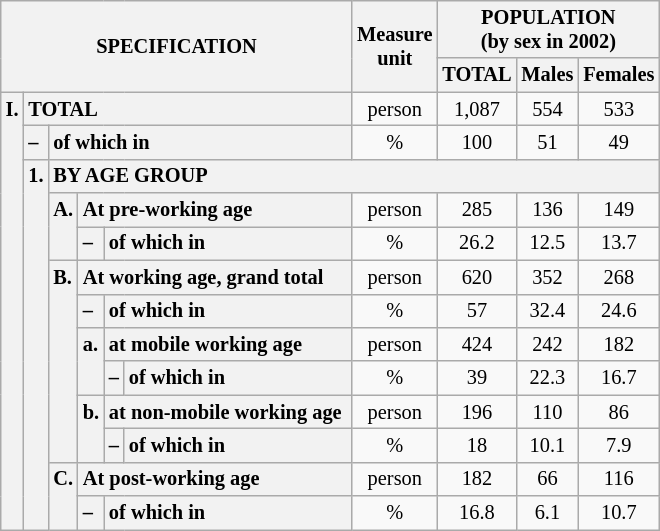<table class="wikitable" style="font-size:85%; text-align:center">
<tr>
<th rowspan="2" colspan="6">SPECIFICATION</th>
<th rowspan="2">Measure<br> unit</th>
<th colspan="3" rowspan="1">POPULATION<br> (by sex in 2002)</th>
</tr>
<tr>
<th>TOTAL</th>
<th>Males</th>
<th>Females</th>
</tr>
<tr>
<th style="text-align:left" valign="top" rowspan="13">I.</th>
<th style="text-align:left" colspan="5">TOTAL</th>
<td>person</td>
<td>1,087</td>
<td>554</td>
<td>533</td>
</tr>
<tr>
<th style="text-align:left" valign="top">–</th>
<th style="text-align:left" colspan="4">of which in</th>
<td>%</td>
<td>100</td>
<td>51</td>
<td>49</td>
</tr>
<tr>
<th style="text-align:left" valign="top" rowspan="11">1.</th>
<th style="text-align:left" colspan="19">BY AGE GROUP</th>
</tr>
<tr>
<th style="text-align:left" valign="top" rowspan="2">A.</th>
<th style="text-align:left" colspan="3">At pre-working age</th>
<td>person</td>
<td>285</td>
<td>136</td>
<td>149</td>
</tr>
<tr>
<th style="text-align:left" valign="top">–</th>
<th style="text-align:left" valign="top" colspan="2">of which in</th>
<td>%</td>
<td>26.2</td>
<td>12.5</td>
<td>13.7</td>
</tr>
<tr>
<th style="text-align:left" valign="top" rowspan="6">B.</th>
<th style="text-align:left" colspan="3">At working age, grand total</th>
<td>person</td>
<td>620</td>
<td>352</td>
<td>268</td>
</tr>
<tr>
<th style="text-align:left" valign="top">–</th>
<th style="text-align:left" valign="top" colspan="2">of which in</th>
<td>%</td>
<td>57</td>
<td>32.4</td>
<td>24.6</td>
</tr>
<tr>
<th style="text-align:left" valign="top" rowspan="2">a.</th>
<th style="text-align:left" colspan="2">at mobile working age</th>
<td>person</td>
<td>424</td>
<td>242</td>
<td>182</td>
</tr>
<tr>
<th style="text-align:left" valign="top">–</th>
<th style="text-align:left" valign="top" colspan="1">of which in                        </th>
<td>%</td>
<td>39</td>
<td>22.3</td>
<td>16.7</td>
</tr>
<tr>
<th style="text-align:left" valign="top" rowspan="2">b.</th>
<th style="text-align:left" colspan="2">at non-mobile working age</th>
<td>person</td>
<td>196</td>
<td>110</td>
<td>86</td>
</tr>
<tr>
<th style="text-align:left" valign="top">–</th>
<th style="text-align:left" valign="top" colspan="1">of which in                        </th>
<td>%</td>
<td>18</td>
<td>10.1</td>
<td>7.9</td>
</tr>
<tr>
<th style="text-align:left" valign="top" rowspan="2">C.</th>
<th style="text-align:left" colspan="3">At post-working age</th>
<td>person</td>
<td>182</td>
<td>66</td>
<td>116</td>
</tr>
<tr>
<th style="text-align:left" valign="top">–</th>
<th style="text-align:left" valign="top" colspan="2">of which in</th>
<td>%</td>
<td>16.8</td>
<td>6.1</td>
<td>10.7</td>
</tr>
</table>
